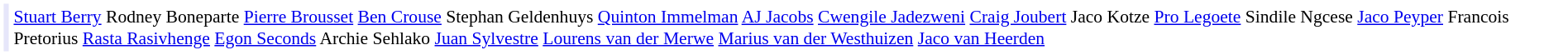<table cellpadding="2" style="border: 1px solid white; font-size:90%;">
<tr>
<td colspan="2" align="right" bgcolor="lavender"></td>
<td align="left"><a href='#'>Stuart Berry</a> Rodney Boneparte <a href='#'>Pierre Brousset</a> <a href='#'>Ben Crouse</a> Stephan Geldenhuys <a href='#'>Quinton Immelman</a> <a href='#'>AJ Jacobs</a> <a href='#'>Cwengile Jadezweni</a> <a href='#'>Craig Joubert</a> Jaco Kotze <a href='#'>Pro Legoete</a> Sindile Ngcese <a href='#'>Jaco Peyper</a> Francois Pretorius <a href='#'>Rasta Rasivhenge</a> <a href='#'>Egon Seconds</a> Archie Sehlako <a href='#'>Juan Sylvestre</a> <a href='#'>Lourens van der Merwe</a> <a href='#'>Marius van der Westhuizen</a> <a href='#'>Jaco van Heerden</a></td>
</tr>
</table>
